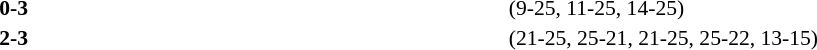<table width=100% cellspacing=1>
<tr>
<th width=20%></th>
<th width=12%></th>
<th width=20%></th>
<th width=33%></th>
<td></td>
</tr>
<tr style=font-size:90%>
<td align=right></td>
<td align=center><strong>0-3</strong></td>
<td></td>
<td>(9-25, 11-25, 14-25)</td>
<td></td>
</tr>
<tr style=font-size:90%>
<td align=right></td>
<td align=center><strong>2-3</strong></td>
<td></td>
<td>(21-25, 25-21, 21-25, 25-22, 13-15)</td>
</tr>
</table>
